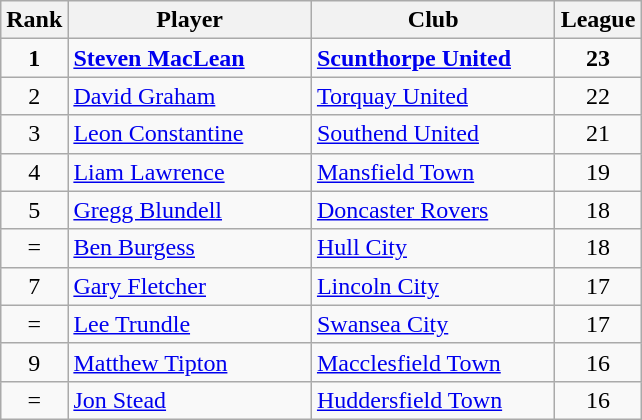<table class="wikitable" style="text-align: center;">
<tr>
<th width=20>Rank</th>
<th width=155>Player</th>
<th width=155>Club</th>
<th width=50>League</th>
</tr>
<tr>
<td><strong>1</strong></td>
<td align=left> <strong> <a href='#'>Steven MacLean</a> </strong></td>
<td align=left><strong> <a href='#'>Scunthorpe United</a> </strong></td>
<td><strong>23</strong></td>
</tr>
<tr>
<td>2</td>
<td align=left> <a href='#'>David Graham</a></td>
<td align=left><a href='#'>Torquay United</a></td>
<td>22</td>
</tr>
<tr>
<td>3</td>
<td align=left> <a href='#'>Leon Constantine</a></td>
<td align=left><a href='#'>Southend United</a></td>
<td>21</td>
</tr>
<tr>
<td>4</td>
<td align=left> <a href='#'>Liam Lawrence</a></td>
<td align=left><a href='#'>Mansfield Town</a></td>
<td>19</td>
</tr>
<tr>
<td>5</td>
<td align=left> <a href='#'>Gregg Blundell</a></td>
<td align=left><a href='#'>Doncaster Rovers</a></td>
<td>18</td>
</tr>
<tr>
<td>=</td>
<td align=left> <a href='#'>Ben Burgess</a></td>
<td align=left><a href='#'>Hull City</a></td>
<td>18</td>
</tr>
<tr>
<td>7</td>
<td align=left> <a href='#'>Gary Fletcher</a></td>
<td align=left><a href='#'>Lincoln City</a></td>
<td>17</td>
</tr>
<tr>
<td>=</td>
<td align=left> <a href='#'>Lee Trundle</a></td>
<td align=left><a href='#'>Swansea City</a></td>
<td>17</td>
</tr>
<tr>
<td>9</td>
<td align=left> <a href='#'>Matthew Tipton</a></td>
<td align=left><a href='#'>Macclesfield Town</a></td>
<td>16</td>
</tr>
<tr>
<td>=</td>
<td align=left> <a href='#'>Jon Stead</a></td>
<td align=left><a href='#'>Huddersfield Town</a></td>
<td>16</td>
</tr>
</table>
